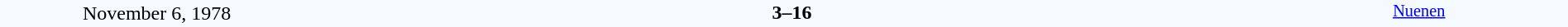<table style="width: 100%; background:#F5FAFF;" cellspacing="0">
<tr>
<td align=center rowspan=3 width=20%>November 6, 1978<br></td>
</tr>
<tr>
<td width=24% align=right></td>
<td align=center width=13%><strong>3–16</strong></td>
<td width=24%></td>
<td style=font-size:85% rowspan=3 valign=top align=center><a href='#'>Nuenen</a></td>
</tr>
<tr style=font-size:85%>
<td align=right></td>
<td align=center></td>
<td></td>
</tr>
</table>
